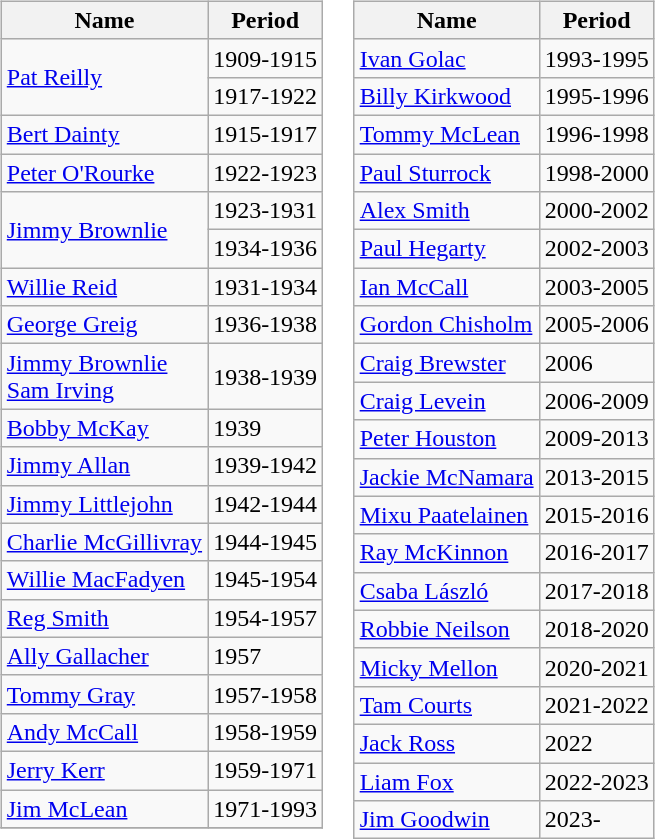<table>
<tr valign="top">
<td><br><table class="wikitable alternance">
<tr>
<th>Name</th>
<th>Period</th>
</tr>
<tr>
<td rowspan="2"> <a href='#'>Pat Reilly</a></td>
<td>1909-1915</td>
</tr>
<tr>
<td>1917-1922</td>
</tr>
<tr>
<td> <a href='#'>Bert Dainty</a></td>
<td>1915-1917</td>
</tr>
<tr>
<td> <a href='#'>Peter O'Rourke</a></td>
<td>1922-1923</td>
</tr>
<tr>
<td rowspan="2"> <a href='#'>Jimmy Brownlie</a></td>
<td>1923-1931</td>
</tr>
<tr>
<td>1934-1936</td>
</tr>
<tr>
<td> <a href='#'>Willie Reid</a></td>
<td>1931-1934</td>
</tr>
<tr>
<td> <a href='#'>George Greig</a></td>
<td>1936-1938</td>
</tr>
<tr>
<td> <a href='#'>Jimmy Brownlie</a><br> <a href='#'>Sam Irving</a></td>
<td>1938-1939</td>
</tr>
<tr>
<td> <a href='#'>Bobby McKay</a></td>
<td>1939</td>
</tr>
<tr>
<td> <a href='#'>Jimmy Allan</a></td>
<td>1939-1942</td>
</tr>
<tr>
<td> <a href='#'>Jimmy Littlejohn</a></td>
<td>1942-1944</td>
</tr>
<tr>
<td> <a href='#'>Charlie McGillivray</a></td>
<td>1944-1945</td>
</tr>
<tr>
<td> <a href='#'>Willie MacFadyen</a></td>
<td>1945-1954</td>
</tr>
<tr>
<td> <a href='#'>Reg Smith</a></td>
<td>1954-1957</td>
</tr>
<tr>
<td> <a href='#'>Ally Gallacher</a></td>
<td>1957</td>
</tr>
<tr>
<td> <a href='#'>Tommy Gray</a></td>
<td>1957-1958</td>
</tr>
<tr>
<td> <a href='#'>Andy McCall</a></td>
<td>1958-1959</td>
</tr>
<tr>
<td> <a href='#'>Jerry Kerr</a></td>
<td>1959-1971</td>
</tr>
<tr>
<td> <a href='#'>Jim McLean</a></td>
<td>1971-1993</td>
</tr>
<tr>
</tr>
</table>
</td>
<td><br><table class="wikitable alternance">
<tr>
<th>Name</th>
<th>Period</th>
</tr>
<tr>
<td> <a href='#'>Ivan Golac</a></td>
<td>1993-1995</td>
</tr>
<tr>
<td> <a href='#'>Billy Kirkwood</a></td>
<td>1995-1996</td>
</tr>
<tr>
<td> <a href='#'>Tommy McLean</a></td>
<td>1996-1998</td>
</tr>
<tr>
<td> <a href='#'>Paul Sturrock</a></td>
<td>1998-2000</td>
</tr>
<tr>
<td> <a href='#'>Alex Smith</a></td>
<td>2000-2002</td>
</tr>
<tr>
<td> <a href='#'>Paul Hegarty</a></td>
<td>2002-2003</td>
</tr>
<tr>
<td> <a href='#'>Ian McCall</a></td>
<td>2003-2005</td>
</tr>
<tr>
<td> <a href='#'>Gordon Chisholm</a></td>
<td>2005-2006</td>
</tr>
<tr>
<td> <a href='#'>Craig Brewster</a></td>
<td>2006</td>
</tr>
<tr>
<td> <a href='#'>Craig Levein</a></td>
<td>2006-2009</td>
</tr>
<tr>
<td> <a href='#'>Peter Houston</a></td>
<td>2009-2013</td>
</tr>
<tr>
<td> <a href='#'>Jackie McNamara</a></td>
<td>2013-2015</td>
</tr>
<tr>
<td> <a href='#'>Mixu Paatelainen</a></td>
<td>2015-2016</td>
</tr>
<tr>
<td> <a href='#'>Ray McKinnon</a></td>
<td>2016-2017</td>
</tr>
<tr>
<td> <a href='#'>Csaba László</a></td>
<td>2017-2018</td>
</tr>
<tr>
<td> <a href='#'>Robbie Neilson</a></td>
<td>2018-2020</td>
</tr>
<tr>
<td> <a href='#'>Micky Mellon</a></td>
<td>2020-2021</td>
</tr>
<tr>
<td> <a href='#'>Tam Courts</a></td>
<td>2021-2022</td>
</tr>
<tr>
<td> <a href='#'>Jack Ross</a></td>
<td>2022</td>
</tr>
<tr>
<td> <a href='#'>Liam Fox</a></td>
<td>2022-2023</td>
</tr>
<tr>
<td> <a href='#'>Jim Goodwin</a></td>
<td>2023-</td>
</tr>
</table>
</td>
</tr>
</table>
